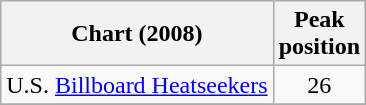<table class="wikitable">
<tr>
<th align="left">Chart (2008)</th>
<th align="center">Peak<br>position</th>
</tr>
<tr>
<td align="left">U.S. <a href='#'>Billboard Heatseekers</a></td>
<td align="center">26</td>
</tr>
<tr>
</tr>
</table>
